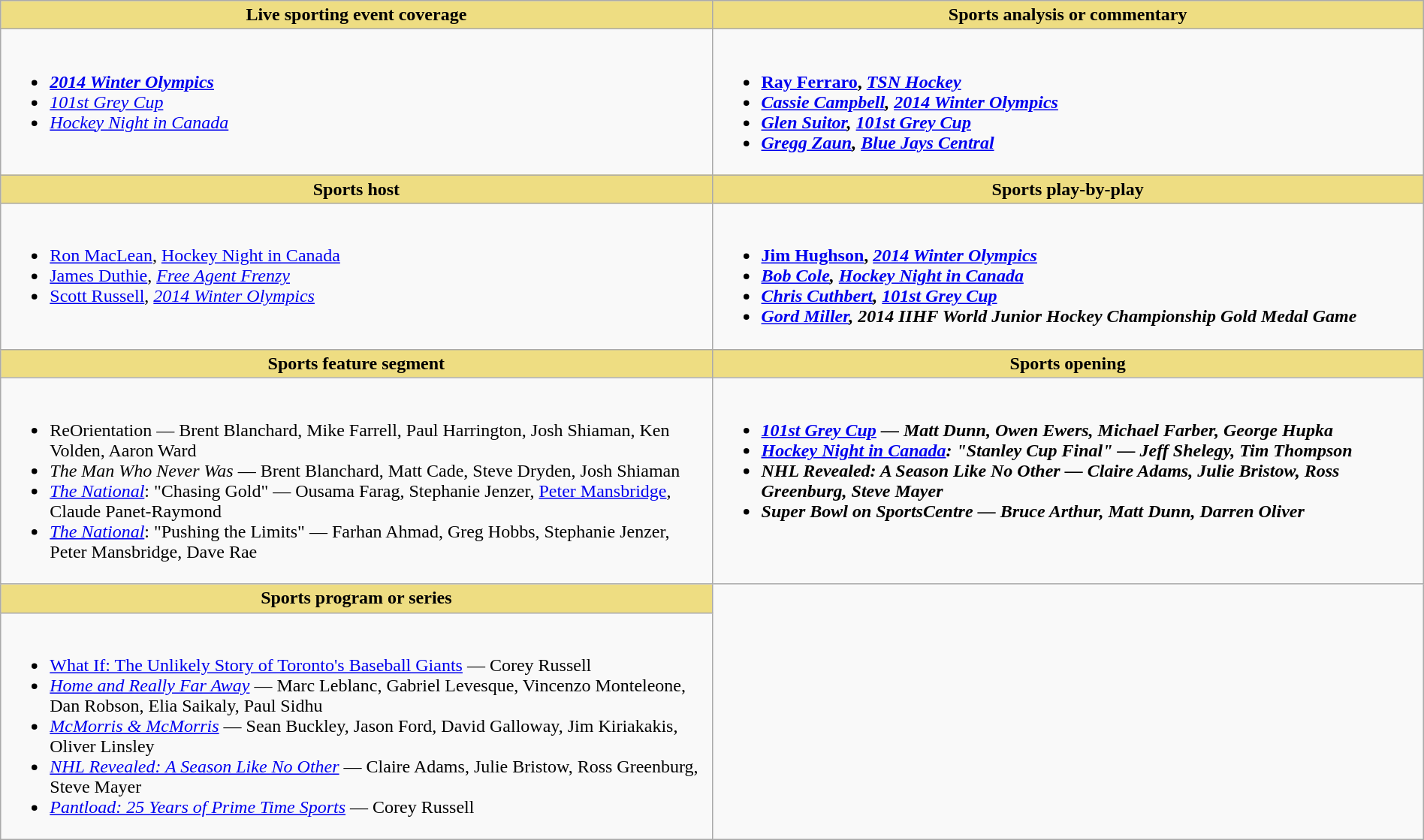<table class=wikitable width="100%">
<tr>
<th style="background:#EEDD82; width:50%">Live sporting event coverage</th>
<th style="background:#EEDD82; width:50%">Sports analysis or commentary</th>
</tr>
<tr>
<td valign="top"><br><ul><li> <strong><em><a href='#'>2014 Winter Olympics</a></em></strong></li><li><em><a href='#'>101st Grey Cup</a></em></li><li><em><a href='#'>Hockey Night in Canada</a></em></li></ul></td>
<td valign="top"><br><ul><li> <strong><a href='#'>Ray Ferraro</a>, <em><a href='#'>TSN Hockey</a><strong><em></li><li><a href='#'>Cassie Campbell</a>, </em><a href='#'>2014 Winter Olympics</a><em></li><li><a href='#'>Glen Suitor</a>, </em><a href='#'>101st Grey Cup</a><em></li><li><a href='#'>Gregg Zaun</a>, </em><a href='#'>Blue Jays Central</a><em></li></ul></td>
</tr>
<tr>
<th style="background:#EEDD82; width:50%">Sports host</th>
<th style="background:#EEDD82; width:50%">Sports play-by-play</th>
</tr>
<tr>
<td valign="top"><br><ul><li> </strong><a href='#'>Ron MacLean</a>, </em><a href='#'>Hockey Night in Canada</a></em></strong></li><li><a href='#'>James Duthie</a>, <em><a href='#'>Free Agent Frenzy</a></em></li><li><a href='#'>Scott Russell</a>, <em><a href='#'>2014 Winter Olympics</a></em></li></ul></td>
<td valign="top"><br><ul><li> <strong><a href='#'>Jim Hughson</a>, <em><a href='#'>2014 Winter Olympics</a><strong><em></li><li><a href='#'>Bob Cole</a>, </em><a href='#'>Hockey Night in Canada</a><em></li><li><a href='#'>Chris Cuthbert</a>, </em><a href='#'>101st Grey Cup</a><em></li><li><a href='#'>Gord Miller</a>, </em>2014 IIHF World Junior Hockey Championship Gold Medal Game<em></li></ul></td>
</tr>
<tr>
<th style="background:#EEDD82; width:50%">Sports feature segment</th>
<th style="background:#EEDD82; width:50%">Sports opening</th>
</tr>
<tr>
<td valign="top"><br><ul><li> </em></strong>ReOrientation</em> — Brent Blanchard, Mike Farrell, Paul Harrington, Josh Shiaman, Ken Volden, Aaron Ward</strong></li><li><em>The Man Who Never Was</em> — Brent Blanchard, Matt Cade, Steve Dryden, Josh Shiaman</li><li><em><a href='#'>The National</a></em>: "Chasing Gold" — Ousama Farag, Stephanie Jenzer, <a href='#'>Peter Mansbridge</a>, Claude Panet-Raymond</li><li><em><a href='#'>The National</a></em>: "Pushing the Limits" — Farhan Ahmad, Greg Hobbs, Stephanie Jenzer, Peter Mansbridge, Dave Rae</li></ul></td>
<td valign="top"><br><ul><li> <strong><em><a href='#'>101st Grey Cup</a><em> — Matt Dunn, Owen Ewers, Michael Farber, George Hupka<strong></li><li></em><a href='#'>Hockey Night in Canada</a><em>: "Stanley Cup Final" — Jeff Shelegy, Tim Thompson</li><li></em>NHL Revealed: A Season Like No Other<em> — Claire Adams, Julie Bristow, Ross Greenburg, Steve Mayer</li><li></em>Super Bowl on SportsCentre<em> — Bruce Arthur, Matt Dunn, Darren Oliver</li></ul></td>
</tr>
<tr>
<th style="background:#EEDD82; width:50%">Sports program or series</th>
</tr>
<tr>
<td valign="top"><br><ul><li> </em></strong><a href='#'>What If: The Unlikely Story of Toronto's Baseball Giants</a></em> — Corey Russell</strong></li><li><em><a href='#'>Home and Really Far Away</a></em> — Marc Leblanc, Gabriel Levesque, Vincenzo Monteleone, Dan Robson, Elia Saikaly, Paul Sidhu</li><li><em><a href='#'>McMorris & McMorris</a></em> — Sean Buckley, Jason Ford, David Galloway, Jim Kiriakakis, Oliver Linsley</li><li><em><a href='#'>NHL Revealed: A Season Like No Other</a></em> — Claire Adams, Julie Bristow, Ross Greenburg, Steve Mayer</li><li><em><a href='#'>Pantload: 25 Years of Prime Time Sports</a></em> — Corey Russell</li></ul></td>
</tr>
</table>
